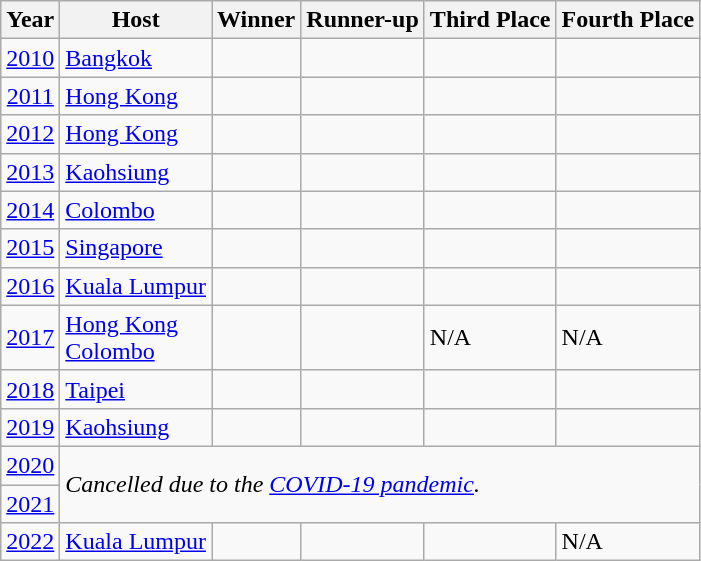<table class=wikitable>
<tr>
<th>Year</th>
<th>Host</th>
<th>Winner</th>
<th>Runner-up</th>
<th>Third Place</th>
<th>Fourth Place</th>
</tr>
<tr>
<td align=center><a href='#'>2010</a></td>
<td> <a href='#'>Bangkok</a></td>
<td></td>
<td></td>
<td></td>
<td></td>
</tr>
<tr>
<td align=center><a href='#'>2011</a></td>
<td> <a href='#'>Hong Kong</a></td>
<td></td>
<td></td>
<td></td>
<td></td>
</tr>
<tr>
<td align=center><a href='#'>2012</a></td>
<td> <a href='#'>Hong Kong</a></td>
<td></td>
<td></td>
<td></td>
<td></td>
</tr>
<tr>
<td align=center><a href='#'>2013</a></td>
<td> <a href='#'>Kaohsiung</a></td>
<td></td>
<td></td>
<td></td>
<td></td>
</tr>
<tr>
<td align=center><a href='#'>2014</a></td>
<td> <a href='#'>Colombo</a></td>
<td></td>
<td></td>
<td></td>
<td></td>
</tr>
<tr>
<td align=center><a href='#'>2015</a></td>
<td> <a href='#'>Singapore</a></td>
<td></td>
<td></td>
<td></td>
<td></td>
</tr>
<tr>
<td align=center><a href='#'>2016</a></td>
<td> <a href='#'>Kuala Lumpur</a></td>
<td></td>
<td></td>
<td></td>
<td></td>
</tr>
<tr>
<td align=center><a href='#'>2017</a></td>
<td> <a href='#'>Hong Kong</a><br> <a href='#'>Colombo</a></td>
<td></td>
<td></td>
<td>N/A</td>
<td>N/A</td>
</tr>
<tr>
<td align=center><a href='#'>2018</a></td>
<td> <a href='#'>Taipei</a></td>
<td></td>
<td></td>
<td></td>
<td></td>
</tr>
<tr>
<td align=center><a href='#'>2019</a></td>
<td> <a href='#'>Kaohsiung</a></td>
<td></td>
<td></td>
<td></td>
<td></td>
</tr>
<tr>
<td align=center><a href='#'>2020</a></td>
<td colspan="5" rowspan="2"><em>Cancelled due to the <a href='#'>COVID-19 pandemic</a>.</em></td>
</tr>
<tr>
<td><a href='#'>2021</a></td>
</tr>
<tr>
<td><a href='#'>2022</a></td>
<td> <a href='#'>Kuala Lumpur</a></td>
<td></td>
<td></td>
<td></td>
<td>N/A</td>
</tr>
</table>
